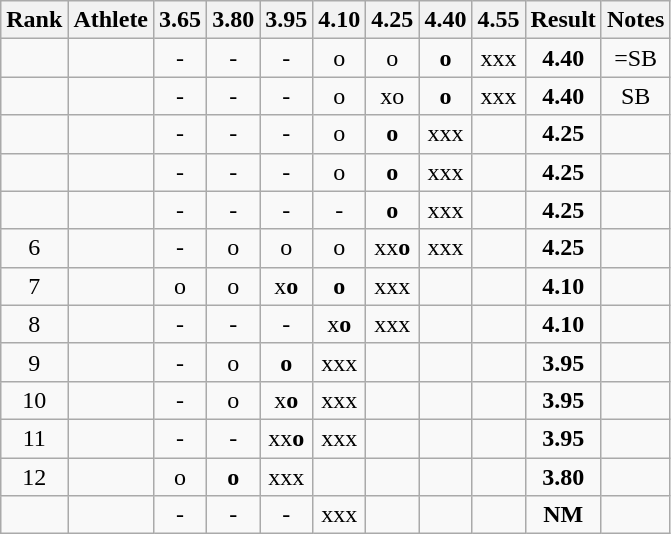<table class="wikitable sortable" style="text-align:center">
<tr>
<th>Rank</th>
<th>Athlete</th>
<th>3.65</th>
<th>3.80</th>
<th>3.95</th>
<th>4.10</th>
<th>4.25</th>
<th>4.40</th>
<th>4.55</th>
<th>Result</th>
<th>Notes</th>
</tr>
<tr>
<td></td>
<td align="left"></td>
<td>-</td>
<td>-</td>
<td>-</td>
<td>o</td>
<td>o</td>
<td><strong>o</strong></td>
<td>xxx</td>
<td><strong>4.40</strong></td>
<td>=SB</td>
</tr>
<tr>
<td></td>
<td align="left"></td>
<td>-</td>
<td>-</td>
<td>-</td>
<td>o</td>
<td>xo</td>
<td><strong>o</strong></td>
<td>xxx</td>
<td><strong>4.40</strong></td>
<td>SB</td>
</tr>
<tr>
<td></td>
<td align="left"></td>
<td>-</td>
<td>-</td>
<td>-</td>
<td>o</td>
<td><strong>o</strong></td>
<td>xxx</td>
<td></td>
<td><strong>4.25</strong></td>
<td></td>
</tr>
<tr>
<td></td>
<td align="left"></td>
<td>-</td>
<td>-</td>
<td>-</td>
<td>o</td>
<td><strong>o</strong></td>
<td>xxx</td>
<td></td>
<td><strong>4.25</strong></td>
<td></td>
</tr>
<tr>
<td></td>
<td align="left"></td>
<td>-</td>
<td>-</td>
<td>-</td>
<td>-</td>
<td><strong>o</strong></td>
<td>xxx</td>
<td></td>
<td><strong>4.25</strong></td>
<td></td>
</tr>
<tr>
<td>6</td>
<td align="left"></td>
<td>-</td>
<td>o</td>
<td>o</td>
<td>o</td>
<td>xx<strong>o</strong></td>
<td>xxx</td>
<td></td>
<td><strong>4.25</strong></td>
<td></td>
</tr>
<tr>
<td>7</td>
<td align="left"></td>
<td>o</td>
<td>o</td>
<td>x<strong>o</strong></td>
<td><strong>o</strong></td>
<td>xxx</td>
<td></td>
<td></td>
<td><strong>4.10</strong></td>
<td></td>
</tr>
<tr>
<td>8</td>
<td align="left"></td>
<td>-</td>
<td>-</td>
<td>-</td>
<td>x<strong>o</strong></td>
<td>xxx</td>
<td></td>
<td></td>
<td><strong>4.10</strong></td>
<td></td>
</tr>
<tr>
<td>9</td>
<td align="left"></td>
<td>-</td>
<td>o</td>
<td><strong>o</strong></td>
<td>xxx</td>
<td></td>
<td></td>
<td></td>
<td><strong>3.95</strong></td>
<td></td>
</tr>
<tr>
<td>10</td>
<td align="left"></td>
<td>-</td>
<td>o</td>
<td>x<strong>o</strong></td>
<td>xxx</td>
<td></td>
<td></td>
<td></td>
<td><strong>3.95</strong></td>
<td></td>
</tr>
<tr>
<td>11</td>
<td align="left"></td>
<td>-</td>
<td>-</td>
<td>xx<strong>o</strong></td>
<td>xxx</td>
<td></td>
<td></td>
<td></td>
<td><strong>3.95</strong></td>
<td></td>
</tr>
<tr>
<td>12</td>
<td align="left"></td>
<td>o</td>
<td><strong>o</strong></td>
<td>xxx</td>
<td></td>
<td></td>
<td></td>
<td></td>
<td><strong>3.80</strong></td>
<td></td>
</tr>
<tr>
<td></td>
<td align="left"></td>
<td>-</td>
<td>-</td>
<td>-</td>
<td>xxx</td>
<td></td>
<td></td>
<td></td>
<td><strong>NM</strong></td>
<td></td>
</tr>
</table>
